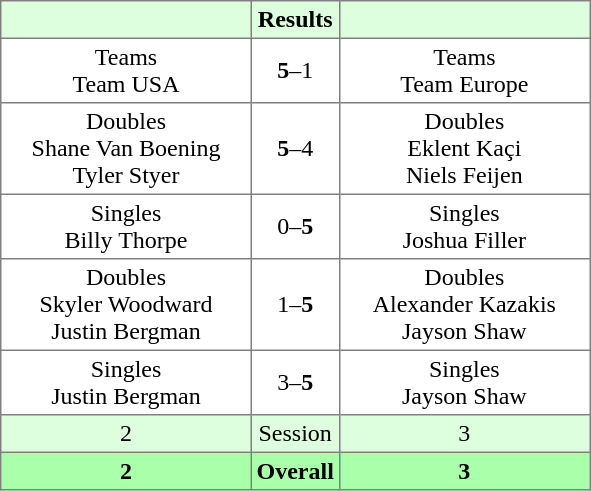<table border="1" cellpadding="3" style="border-collapse: collapse;">
<tr bgcolor="#ddffdd">
<th width="160"></th>
<th>Results</th>
<th width="160"></th>
</tr>
<tr>
<td align="center">Teams<br>Team USA</td>
<td align="center"><strong>5</strong>–1</td>
<td align="center">Teams<br>Team Europe</td>
</tr>
<tr>
<td align="center">Doubles<br>Shane Van Boening<br>Tyler Styer</td>
<td align="center"><strong>5</strong>–4</td>
<td align="center">Doubles<br>Eklent Kaçi<br>Niels Feijen</td>
</tr>
<tr>
<td align="center">Singles<br>Billy Thorpe</td>
<td align="center">0–<strong>5</strong></td>
<td align="center">Singles<br>Joshua Filler</td>
</tr>
<tr>
<td align="center">Doubles<br>Skyler Woodward<br>Justin Bergman</td>
<td align="center">1–<strong>5</strong></td>
<td align="center">Doubles<br>Alexander Kazakis<br>Jayson Shaw</td>
</tr>
<tr>
<td align="center">Singles<br>Justin Bergman</td>
<td align="center">3–<strong>5</strong></td>
<td align="center">Singles<br>Jayson Shaw</td>
</tr>
<tr bgcolor="#ddffdd">
<td align="center">2</td>
<td align="center">Session</td>
<td align="center">3</td>
</tr>
<tr bgcolor="#aaffaa">
<th align="center">2</th>
<th align="center">Overall</th>
<th align="center">3</th>
</tr>
</table>
